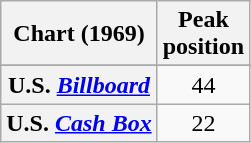<table class="wikitable sortable plainrowheaders" style="text-align:center">
<tr>
<th>Chart (1969)</th>
<th>Peak<br>position</th>
</tr>
<tr>
</tr>
<tr>
<th scope="row">U.S. <em><a href='#'>Billboard</a></em></th>
<td style="text-align:center;">44</td>
</tr>
<tr>
<th scope="row">U.S. <em><a href='#'>Cash Box</a></em></th>
<td style="text-align:center;">22</td>
</tr>
</table>
